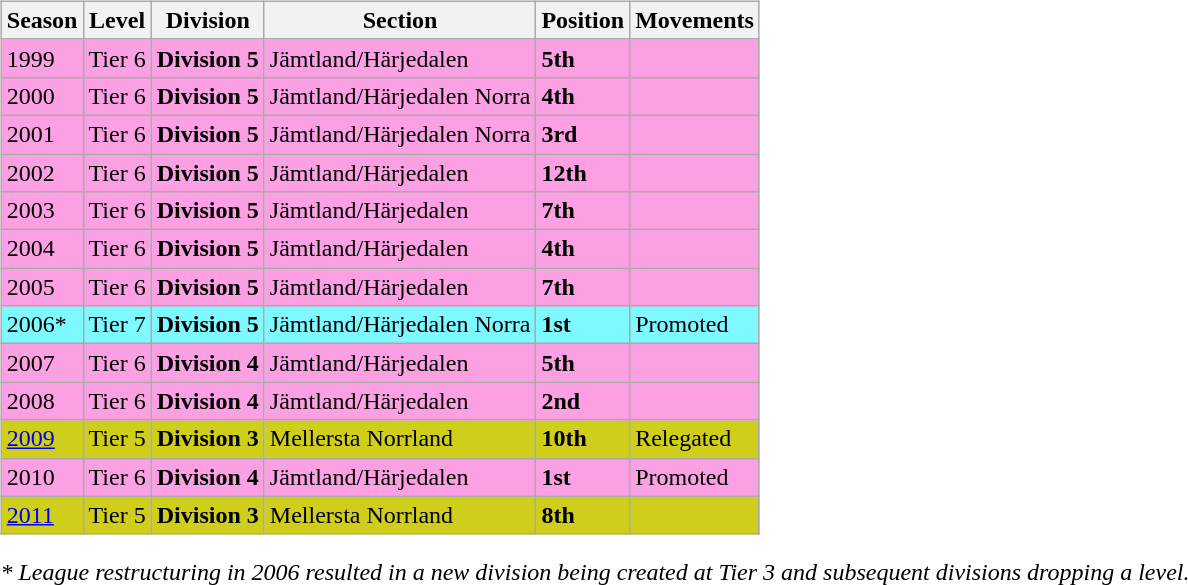<table>
<tr>
<td valign="top" width=0%><br><table class="wikitable">
<tr style="background:#f0f6fa;">
<th><strong>Season</strong></th>
<th><strong>Level</strong></th>
<th><strong>Division</strong></th>
<th><strong>Section</strong></th>
<th><strong>Position</strong></th>
<th><strong>Movements</strong></th>
</tr>
<tr>
<td style="background:#FBA0E3;">1999</td>
<td style="background:#FBA0E3;">Tier 6</td>
<td style="background:#FBA0E3;"><strong>Division 5</strong></td>
<td style="background:#FBA0E3;">Jämtland/Härjedalen</td>
<td style="background:#FBA0E3;"><strong>5th</strong></td>
<td style="background:#FBA0E3;"></td>
</tr>
<tr>
<td style="background:#FBA0E3;">2000</td>
<td style="background:#FBA0E3;">Tier 6</td>
<td style="background:#FBA0E3;"><strong>Division 5</strong></td>
<td style="background:#FBA0E3;">Jämtland/Härjedalen Norra</td>
<td style="background:#FBA0E3;"><strong>4th</strong></td>
<td style="background:#FBA0E3;"></td>
</tr>
<tr>
<td style="background:#FBA0E3;">2001</td>
<td style="background:#FBA0E3;">Tier 6</td>
<td style="background:#FBA0E3;"><strong>Division 5</strong></td>
<td style="background:#FBA0E3;">Jämtland/Härjedalen Norra</td>
<td style="background:#FBA0E3;"><strong>3rd</strong></td>
<td style="background:#FBA0E3;"></td>
</tr>
<tr>
<td style="background:#FBA0E3;">2002</td>
<td style="background:#FBA0E3;">Tier 6</td>
<td style="background:#FBA0E3;"><strong>Division 5</strong></td>
<td style="background:#FBA0E3;">Jämtland/Härjedalen</td>
<td style="background:#FBA0E3;"><strong>12th</strong></td>
<td style="background:#FBA0E3;"></td>
</tr>
<tr>
<td style="background:#FBA0E3;">2003</td>
<td style="background:#FBA0E3;">Tier 6</td>
<td style="background:#FBA0E3;"><strong>Division 5</strong></td>
<td style="background:#FBA0E3;">Jämtland/Härjedalen</td>
<td style="background:#FBA0E3;"><strong>7th</strong></td>
<td style="background:#FBA0E3;"></td>
</tr>
<tr>
<td style="background:#FBA0E3;">2004</td>
<td style="background:#FBA0E3;">Tier 6</td>
<td style="background:#FBA0E3;"><strong>Division 5</strong></td>
<td style="background:#FBA0E3;">Jämtland/Härjedalen</td>
<td style="background:#FBA0E3;"><strong>4th</strong></td>
<td style="background:#FBA0E3;"></td>
</tr>
<tr>
<td style="background:#FBA0E3;">2005</td>
<td style="background:#FBA0E3;">Tier 6</td>
<td style="background:#FBA0E3;"><strong>Division 5</strong></td>
<td style="background:#FBA0E3;">Jämtland/Härjedalen</td>
<td style="background:#FBA0E3;"><strong>7th</strong></td>
<td style="background:#FBA0E3;"></td>
</tr>
<tr>
<td style="background:#7DF9FF;">2006*</td>
<td style="background:#7DF9FF;">Tier 7</td>
<td style="background:#7DF9FF;"><strong>Division 5</strong></td>
<td style="background:#7DF9FF;">Jämtland/Härjedalen Norra</td>
<td style="background:#7DF9FF;"><strong>1st</strong></td>
<td style="background:#7DF9FF;">Promoted</td>
</tr>
<tr>
<td style="background:#FBA0E3;">2007</td>
<td style="background:#FBA0E3;">Tier 6</td>
<td style="background:#FBA0E3;"><strong>Division 4</strong></td>
<td style="background:#FBA0E3;">Jämtland/Härjedalen</td>
<td style="background:#FBA0E3;"><strong>5th</strong></td>
<td style="background:#FBA0E3;"></td>
</tr>
<tr>
<td style="background:#FBA0E3;">2008</td>
<td style="background:#FBA0E3;">Tier 6</td>
<td style="background:#FBA0E3;"><strong>Division 4</strong></td>
<td style="background:#FBA0E3;">Jämtland/Härjedalen</td>
<td style="background:#FBA0E3;"><strong>2nd</strong></td>
<td style="background:#FBA0E3;"></td>
</tr>
<tr>
<td style="background:#CECE1B;"><a href='#'>2009</a></td>
<td style="background:#CECE1B;">Tier 5</td>
<td style="background:#CECE1B;"><strong>Division 3</strong></td>
<td style="background:#CECE1B;">Mellersta Norrland</td>
<td style="background:#CECE1B;"><strong>10th</strong></td>
<td style="background:#CECE1B;">Relegated</td>
</tr>
<tr>
<td style="background:#FBA0E3;">2010</td>
<td style="background:#FBA0E3;">Tier 6</td>
<td style="background:#FBA0E3;"><strong>Division 4</strong></td>
<td style="background:#FBA0E3;">Jämtland/Härjedalen</td>
<td style="background:#FBA0E3;"><strong>1st</strong></td>
<td style="background:#FBA0E3;">Promoted</td>
</tr>
<tr>
<td style="background:#CECE1B;"><a href='#'>2011</a></td>
<td style="background:#CECE1B;">Tier 5</td>
<td style="background:#CECE1B;"><strong>Division 3</strong></td>
<td style="background:#CECE1B;">Mellersta Norrland</td>
<td style="background:#CECE1B;"><strong>8th</strong></td>
<td style="background:#CECE1B;"></td>
</tr>
</table>
<em>* League restructuring in 2006 resulted in a new division being created at Tier 3 and subsequent divisions dropping a level.</em>


</td>
</tr>
</table>
